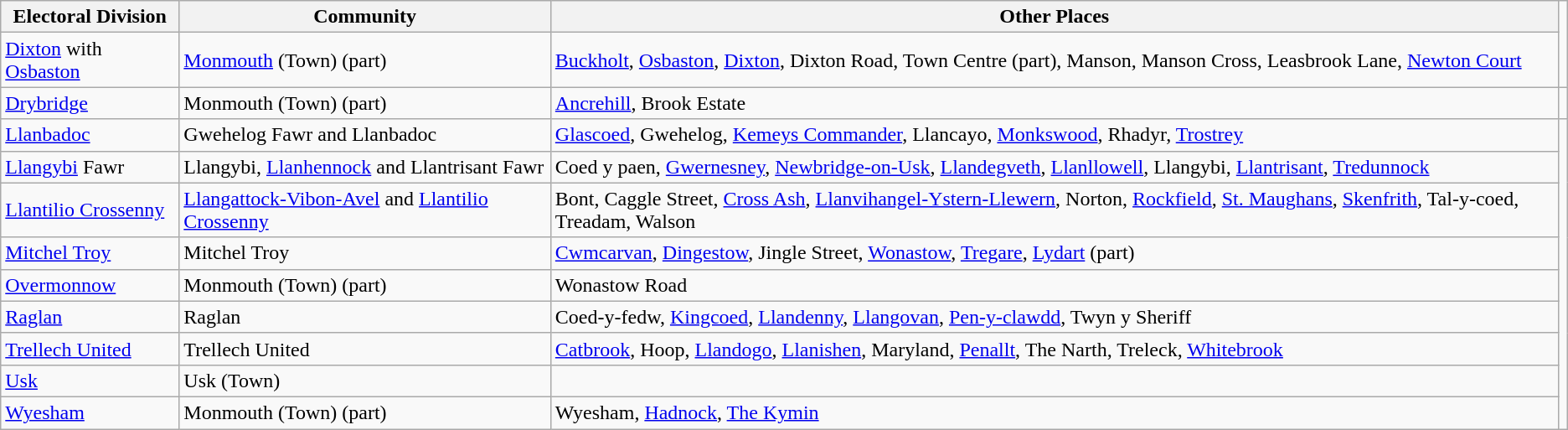<table class="wikitable">
<tr>
<th>Electoral Division</th>
<th>Community</th>
<th>Other Places</th>
</tr>
<tr>
<td><a href='#'>Dixton</a> with <a href='#'>Osbaston</a></td>
<td><a href='#'>Monmouth</a> (Town) (part)</td>
<td><a href='#'>Buckholt</a>, <a href='#'>Osbaston</a>, <a href='#'>Dixton</a>, Dixton Road, Town Centre (part), Manson, Manson Cross, Leasbrook Lane, <a href='#'>Newton Court</a></td>
</tr>
<tr>
<td><a href='#'>Drybridge</a></td>
<td>Monmouth (Town) (part)</td>
<td Monmouth Town Centre, Rockfield Estate, Fieldhouse Farm Estate, Watery Lane, Rockfield Park,><a href='#'>Ancrehill</a>, Brook Estate</td>
<td></td>
</tr>
<tr>
<td><a href='#'>Llanbadoc</a></td>
<td>Gwehelog Fawr and Llanbadoc</td>
<td><a href='#'>Glascoed</a>, Gwehelog, <a href='#'>Kemeys Commander</a>, Llancayo, <a href='#'>Monkswood</a>, Rhadyr, <a href='#'>Trostrey</a></td>
</tr>
<tr>
<td><a href='#'>Llangybi</a> Fawr</td>
<td>Llangybi, <a href='#'>Llanhennock</a> and Llantrisant Fawr</td>
<td>Coed y paen, <a href='#'>Gwernesney</a>, <a href='#'>Newbridge-on-Usk</a>, <a href='#'>Llandegveth</a>, <a href='#'>Llanllowell</a>, Llangybi, <a href='#'>Llantrisant</a>, <a href='#'>Tredunnock</a></td>
</tr>
<tr>
<td><a href='#'>Llantilio Crossenny</a></td>
<td><a href='#'>Llangattock-Vibon-Avel</a> and <a href='#'>Llantilio Crossenny</a></td>
<td>Bont, Caggle Street, <a href='#'>Cross Ash</a>, <a href='#'>Llanvihangel-Ystern-Llewern</a>, Norton, <a href='#'>Rockfield</a>, <a href='#'>St. Maughans</a>, <a href='#'>Skenfrith</a>, Tal-y-coed, Treadam, Walson</td>
</tr>
<tr>
<td><a href='#'>Mitchel Troy</a></td>
<td>Mitchel Troy</td>
<td><a href='#'>Cwmcarvan</a>, <a href='#'>Dingestow</a>, Jingle Street, <a href='#'>Wonastow</a>, <a href='#'>Tregare</a>, <a href='#'>Lydart</a> (part)</td>
</tr>
<tr>
<td><a href='#'>Overmonnow</a></td>
<td>Monmouth (Town) (part)</td>
<td>Wonastow Road</td>
</tr>
<tr>
<td><a href='#'>Raglan</a></td>
<td>Raglan</td>
<td>Coed-y-fedw, <a href='#'>Kingcoed</a>, <a href='#'>Llandenny</a>, <a href='#'>Llangovan</a>, <a href='#'>Pen-y-clawdd</a>, Twyn y Sheriff</td>
</tr>
<tr>
<td><a href='#'>Trellech United</a></td>
<td>Trellech United</td>
<td><a href='#'>Catbrook</a>, Hoop, <a href='#'>Llandogo</a>, <a href='#'>Llanishen</a>, Maryland, <a href='#'>Penallt</a>, The Narth, Treleck, <a href='#'>Whitebrook</a></td>
</tr>
<tr>
<td><a href='#'>Usk</a></td>
<td>Usk (Town)</td>
<td></td>
</tr>
<tr>
<td><a href='#'>Wyesham</a></td>
<td>Monmouth (Town) (part)</td>
<td>Wyesham, <a href='#'>Hadnock</a>, <a href='#'>The Kymin</a></td>
</tr>
</table>
